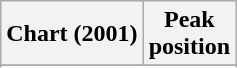<table class="wikitable sortable plainrowheaders" style="text-align:center">
<tr>
<th>Chart (2001)</th>
<th>Peak<br>position</th>
</tr>
<tr>
</tr>
<tr>
</tr>
</table>
